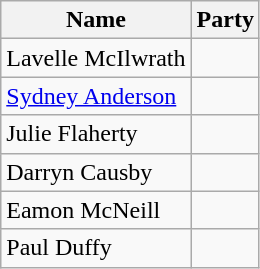<table class="wikitable">
<tr>
<th>Name</th>
<th colspan=2>Party</th>
</tr>
<tr>
<td>Lavelle McIlwrath</td>
<td></td>
</tr>
<tr>
<td><a href='#'>Sydney Anderson</a></td>
<td></td>
</tr>
<tr>
<td>Julie Flaherty</td>
<td></td>
</tr>
<tr>
<td>Darryn Causby</td>
<td></td>
</tr>
<tr>
<td>Eamon McNeill</td>
<td></td>
</tr>
<tr>
<td>Paul Duffy</td>
<td></td>
</tr>
</table>
